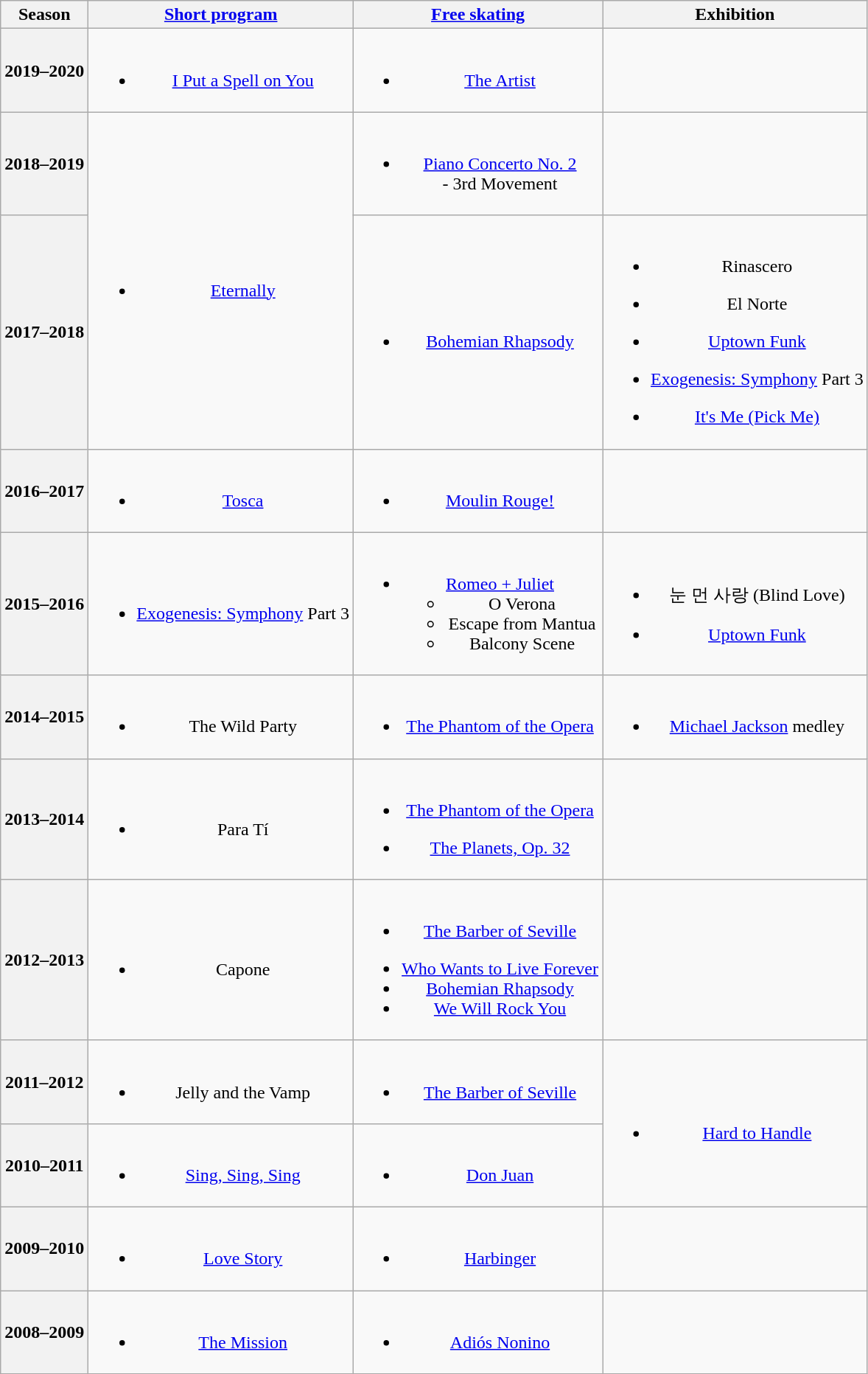<table class="wikitable" style="text-align:center">
<tr>
<th>Season</th>
<th><a href='#'>Short program</a></th>
<th><a href='#'>Free skating</a></th>
<th>Exhibition</th>
</tr>
<tr>
<th>2019–2020 <br> </th>
<td><br><ul><li><a href='#'>I Put a Spell on You</a> <br></li></ul></td>
<td><br><ul><li><a href='#'>The Artist</a> <br></li></ul></td>
<td></td>
</tr>
<tr>
<th>2018–2019 <br> </th>
<td rowspan=2><br><ul><li><a href='#'>Eternally</a> <br></li></ul></td>
<td><br><ul><li><a href='#'>Piano Concerto No. 2</a> <br> - 3rd Movement <br> </li></ul></td>
<td></td>
</tr>
<tr>
<th>2017–2018 <br> </th>
<td><br><ul><li><a href='#'>Bohemian Rhapsody</a> <br> </li></ul></td>
<td><br><ul><li>Rinascero <br> </li></ul><ul><li>El Norte <br></li></ul><ul><li><a href='#'>Uptown Funk</a> <br></li></ul><ul><li><a href='#'>Exogenesis: Symphony</a> Part 3 <br></li></ul><ul><li><a href='#'>It's Me (Pick Me)</a> <br> </li></ul></td>
</tr>
<tr>
<th>2016–2017<br></th>
<td><br><ul><li><a href='#'>Tosca</a> <br></li></ul></td>
<td><br><ul><li><a href='#'>Moulin Rouge!</a> <br></li></ul></td>
<td></td>
</tr>
<tr>
<th>2015–2016 <br> </th>
<td><br><ul><li><a href='#'>Exogenesis: Symphony</a> Part 3 <br></li></ul></td>
<td><br><ul><li><a href='#'>Romeo + Juliet</a> <br><ul><li>O Verona</li><li>Escape from Mantua</li><li>Balcony Scene</li></ul></li></ul></td>
<td><br><ul><li>눈 먼 사랑 (Blind Love) <br></li></ul><ul><li><a href='#'>Uptown Funk</a> <br></li></ul></td>
</tr>
<tr>
<th>2014–2015 <br> </th>
<td><br><ul><li>The Wild Party <br></li></ul></td>
<td><br><ul><li><a href='#'>The Phantom of the Opera</a> <br></li></ul></td>
<td><br><ul><li><a href='#'>Michael Jackson</a> medley <br></li></ul></td>
</tr>
<tr>
<th>2013–2014 <br> </th>
<td><br><ul><li>Para Tí <br></li></ul></td>
<td><br><ul><li><a href='#'>The Phantom of the Opera</a> <br></li></ul><ul><li><a href='#'> The Planets, Op. 32</a> <br></li></ul></td>
<td></td>
</tr>
<tr>
<th>2012–2013 <br> </th>
<td><br><ul><li>Capone <br></li></ul></td>
<td><br><ul><li><a href='#'>The Barber of Seville</a> <br></li></ul><ul><li><a href='#'>Who Wants to Live Forever</a></li><li><a href='#'>Bohemian Rhapsody</a></li><li><a href='#'>We Will Rock You</a> <br> </li></ul></td>
<td></td>
</tr>
<tr>
<th>2011–2012 <br> </th>
<td><br><ul><li>Jelly and the Vamp <br></li></ul></td>
<td><br><ul><li><a href='#'>The Barber of Seville</a> <br></li></ul></td>
<td rowspan=2><br><ul><li><a href='#'>Hard to Handle</a> <br></li></ul></td>
</tr>
<tr>
<th>2010–2011</th>
<td><br><ul><li><a href='#'>Sing, Sing, Sing</a> <br></li></ul></td>
<td><br><ul><li><a href='#'>Don Juan</a> <br></li></ul></td>
</tr>
<tr>
<th>2009–2010</th>
<td><br><ul><li><a href='#'>Love Story</a> <br></li></ul></td>
<td><br><ul><li><a href='#'>Harbinger</a> <br></li></ul></td>
<td></td>
</tr>
<tr>
<th>2008–2009</th>
<td><br><ul><li><a href='#'>The Mission</a> <br></li></ul></td>
<td><br><ul><li><a href='#'>Adiós Nonino</a> <br></li></ul></td>
<td></td>
</tr>
</table>
